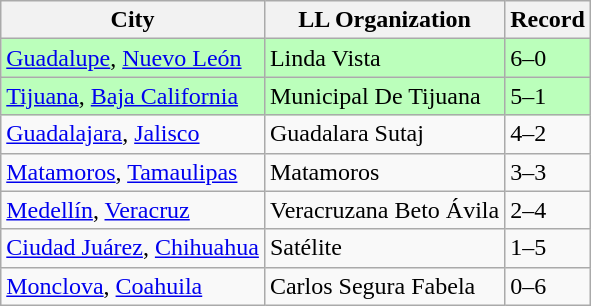<table class="wikitable">
<tr>
<th>City</th>
<th>LL Organization</th>
<th>Record</th>
</tr>
<tr bgcolor=#bbffbb>
<td> <a href='#'>Guadalupe</a>, <a href='#'>Nuevo León</a></td>
<td>Linda Vista</td>
<td>6–0</td>
</tr>
<tr bgcolor=#bbffbb>
<td> <a href='#'>Tijuana</a>, <a href='#'>Baja California</a></td>
<td>Municipal De Tijuana</td>
<td>5–1</td>
</tr>
<tr>
<td> <a href='#'>Guadalajara</a>, <a href='#'>Jalisco</a></td>
<td>Guadalara Sutaj</td>
<td>4–2</td>
</tr>
<tr>
<td> <a href='#'>Matamoros</a>, <a href='#'>Tamaulipas</a></td>
<td>Matamoros</td>
<td>3–3</td>
</tr>
<tr>
<td> <a href='#'>Medellín</a>, <a href='#'>Veracruz</a></td>
<td>Veracruzana Beto Ávila</td>
<td>2–4</td>
</tr>
<tr>
<td> <a href='#'>Ciudad Juárez</a>, <a href='#'>Chihuahua</a></td>
<td>Satélite</td>
<td>1–5</td>
</tr>
<tr>
<td> <a href='#'>Monclova</a>, <a href='#'>Coahuila</a></td>
<td>Carlos Segura Fabela</td>
<td>0–6</td>
</tr>
</table>
